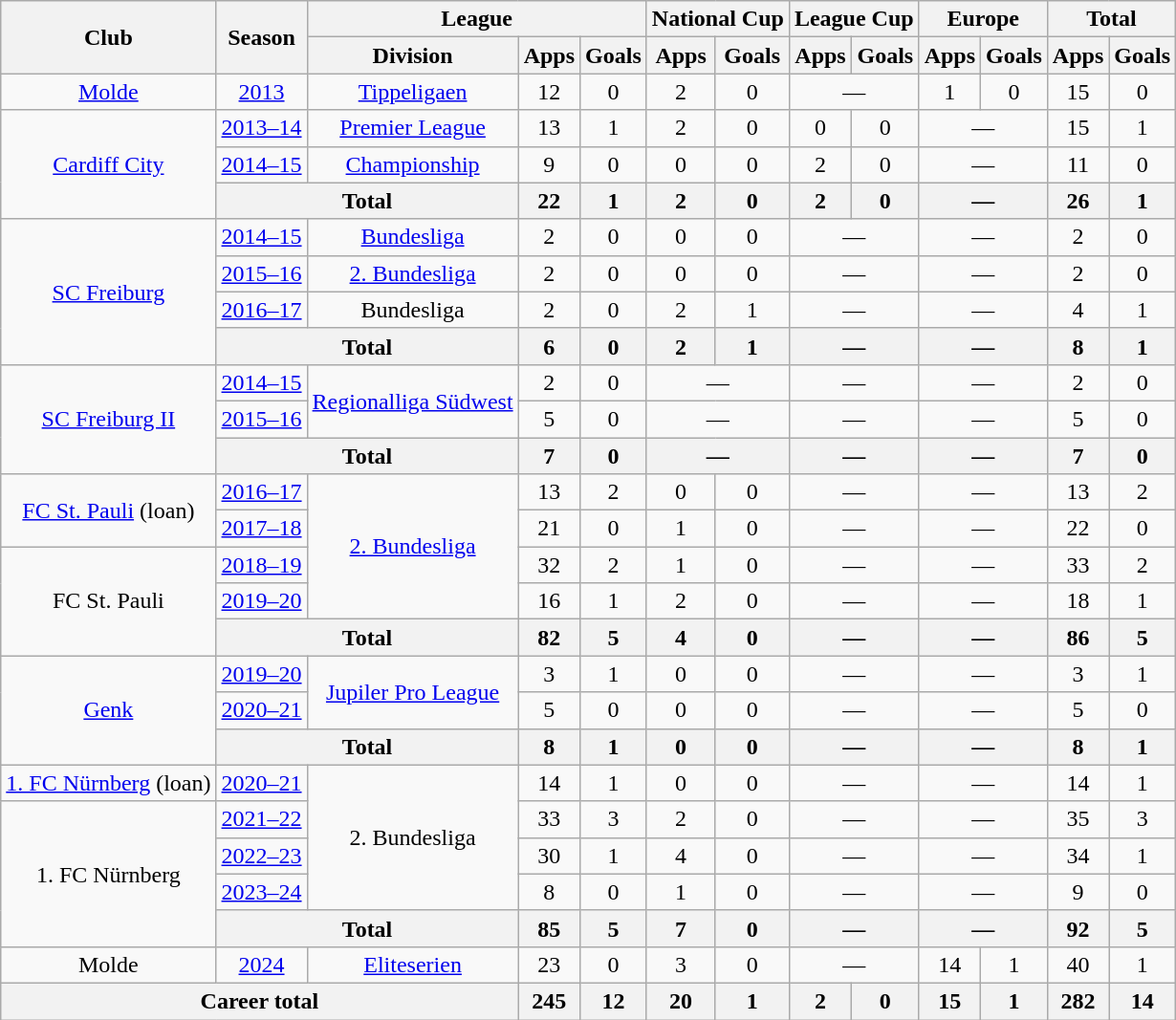<table class="wikitable" style="text-align: center;">
<tr>
<th rowspan="2">Club</th>
<th rowspan="2">Season</th>
<th colspan="3">League</th>
<th colspan="2">National Cup</th>
<th colspan="2">League Cup</th>
<th colspan="2">Europe</th>
<th colspan="2">Total</th>
</tr>
<tr>
<th>Division</th>
<th>Apps</th>
<th>Goals</th>
<th>Apps</th>
<th>Goals</th>
<th>Apps</th>
<th>Goals</th>
<th>Apps</th>
<th>Goals</th>
<th>Apps</th>
<th>Goals</th>
</tr>
<tr>
<td><a href='#'>Molde</a></td>
<td><a href='#'>2013</a></td>
<td><a href='#'>Tippeligaen</a></td>
<td>12</td>
<td>0</td>
<td>2</td>
<td>0</td>
<td colspan="2">—</td>
<td>1</td>
<td>0</td>
<td>15</td>
<td>0</td>
</tr>
<tr>
<td rowspan="3"><a href='#'>Cardiff City</a></td>
<td><a href='#'>2013–14</a></td>
<td><a href='#'>Premier League</a></td>
<td>13</td>
<td>1</td>
<td>2</td>
<td>0</td>
<td>0</td>
<td>0</td>
<td colspan="2">—</td>
<td>15</td>
<td>1</td>
</tr>
<tr>
<td><a href='#'>2014–15</a></td>
<td><a href='#'>Championship</a></td>
<td>9</td>
<td>0</td>
<td>0</td>
<td>0</td>
<td>2</td>
<td>0</td>
<td colspan="2">—</td>
<td>11</td>
<td>0</td>
</tr>
<tr>
<th colspan="2">Total</th>
<th>22</th>
<th>1</th>
<th>2</th>
<th>0</th>
<th>2</th>
<th>0</th>
<th colspan="2">—</th>
<th>26</th>
<th>1</th>
</tr>
<tr>
<td rowspan="4"><a href='#'>SC Freiburg</a></td>
<td><a href='#'>2014–15</a></td>
<td><a href='#'>Bundesliga</a></td>
<td>2</td>
<td>0</td>
<td>0</td>
<td>0</td>
<td colspan="2">—</td>
<td colspan="2">—</td>
<td>2</td>
<td>0</td>
</tr>
<tr>
<td><a href='#'>2015–16</a></td>
<td><a href='#'>2. Bundesliga</a></td>
<td>2</td>
<td>0</td>
<td>0</td>
<td>0</td>
<td colspan="2">—</td>
<td colspan="2">—</td>
<td>2</td>
<td>0</td>
</tr>
<tr>
<td><a href='#'>2016–17</a></td>
<td>Bundesliga</td>
<td>2</td>
<td>0</td>
<td>2</td>
<td>1</td>
<td colspan="2">—</td>
<td colspan="2">—</td>
<td>4</td>
<td>1</td>
</tr>
<tr>
<th colspan="2">Total</th>
<th>6</th>
<th>0</th>
<th>2</th>
<th>1</th>
<th colspan="2">—</th>
<th colspan="2">—</th>
<th>8</th>
<th>1</th>
</tr>
<tr>
<td rowspan="3"><a href='#'>SC Freiburg II</a></td>
<td><a href='#'>2014–15</a></td>
<td rowspan="2"><a href='#'>Regionalliga Südwest</a></td>
<td>2</td>
<td>0</td>
<td colspan="2">—</td>
<td colspan="2">—</td>
<td colspan="2">—</td>
<td>2</td>
<td>0</td>
</tr>
<tr>
<td><a href='#'>2015–16</a></td>
<td>5</td>
<td>0</td>
<td colspan="2">—</td>
<td colspan="2">—</td>
<td colspan="2">—</td>
<td>5</td>
<td>0</td>
</tr>
<tr>
<th colspan="2">Total</th>
<th>7</th>
<th>0</th>
<th colspan="2">—</th>
<th colspan="2">—</th>
<th colspan="2">—</th>
<th>7</th>
<th>0</th>
</tr>
<tr>
<td rowspan="2"><a href='#'>FC St. Pauli</a> (loan)</td>
<td><a href='#'>2016–17</a></td>
<td rowspan="4"><a href='#'>2. Bundesliga</a></td>
<td>13</td>
<td>2</td>
<td>0</td>
<td>0</td>
<td colspan="2">—</td>
<td colspan="2">—</td>
<td>13</td>
<td>2</td>
</tr>
<tr>
<td><a href='#'>2017–18</a></td>
<td>21</td>
<td>0</td>
<td>1</td>
<td>0</td>
<td colspan="2">—</td>
<td colspan="2">—</td>
<td>22</td>
<td>0</td>
</tr>
<tr>
<td rowspan="3">FC St. Pauli</td>
<td><a href='#'>2018–19</a></td>
<td>32</td>
<td>2</td>
<td>1</td>
<td>0</td>
<td colspan="2">—</td>
<td colspan="2">—</td>
<td>33</td>
<td>2</td>
</tr>
<tr>
<td><a href='#'>2019–20</a></td>
<td>16</td>
<td>1</td>
<td>2</td>
<td>0</td>
<td colspan="2">—</td>
<td colspan="2">—</td>
<td>18</td>
<td>1</td>
</tr>
<tr>
<th colspan="2">Total</th>
<th>82</th>
<th>5</th>
<th>4</th>
<th>0</th>
<th colspan="2">—</th>
<th colspan="2">—</th>
<th>86</th>
<th>5</th>
</tr>
<tr>
<td rowspan="3"><a href='#'>Genk</a></td>
<td><a href='#'>2019–20</a></td>
<td rowspan="2"><a href='#'>Jupiler Pro League</a></td>
<td>3</td>
<td>1</td>
<td>0</td>
<td>0</td>
<td colspan="2">—</td>
<td colspan="2">—</td>
<td>3</td>
<td>1</td>
</tr>
<tr>
<td><a href='#'>2020–21</a></td>
<td>5</td>
<td>0</td>
<td>0</td>
<td>0</td>
<td colspan="2">—</td>
<td colspan="2">—</td>
<td>5</td>
<td>0</td>
</tr>
<tr>
<th colspan="2">Total</th>
<th>8</th>
<th>1</th>
<th>0</th>
<th>0</th>
<th colspan="2">—</th>
<th colspan="2">—</th>
<th>8</th>
<th>1</th>
</tr>
<tr>
<td><a href='#'>1. FC Nürnberg</a> (loan)</td>
<td><a href='#'>2020–21</a></td>
<td rowspan="4">2. Bundesliga</td>
<td>14</td>
<td>1</td>
<td>0</td>
<td>0</td>
<td colspan="2">—</td>
<td colspan="2">—</td>
<td>14</td>
<td>1</td>
</tr>
<tr>
<td rowspan="4">1. FC Nürnberg</td>
<td><a href='#'>2021–22</a></td>
<td>33</td>
<td>3</td>
<td>2</td>
<td>0</td>
<td colspan="2">—</td>
<td colspan="2">—</td>
<td>35</td>
<td>3</td>
</tr>
<tr>
<td><a href='#'>2022–23</a></td>
<td>30</td>
<td>1</td>
<td>4</td>
<td>0</td>
<td colspan="2">—</td>
<td colspan="2">—</td>
<td>34</td>
<td>1</td>
</tr>
<tr>
<td><a href='#'>2023–24</a></td>
<td>8</td>
<td>0</td>
<td>1</td>
<td>0</td>
<td colspan="2">—</td>
<td colspan="2">—</td>
<td>9</td>
<td>0</td>
</tr>
<tr>
<th colspan="2">Total</th>
<th>85</th>
<th>5</th>
<th>7</th>
<th>0</th>
<th colspan="2">—</th>
<th colspan="2">—</th>
<th>92</th>
<th>5</th>
</tr>
<tr>
<td>Molde</td>
<td><a href='#'>2024</a></td>
<td><a href='#'>Eliteserien</a></td>
<td>23</td>
<td>0</td>
<td>3</td>
<td>0</td>
<td colspan="2">—</td>
<td>14</td>
<td>1</td>
<td>40</td>
<td>1</td>
</tr>
<tr>
<th colspan="3">Career total</th>
<th>245</th>
<th>12</th>
<th>20</th>
<th>1</th>
<th>2</th>
<th>0</th>
<th>15</th>
<th>1</th>
<th>282</th>
<th>14</th>
</tr>
</table>
